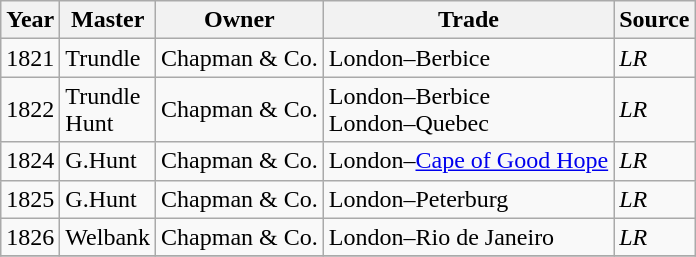<table class=" wikitable">
<tr>
<th>Year</th>
<th>Master</th>
<th>Owner</th>
<th>Trade</th>
<th>Source</th>
</tr>
<tr>
<td>1821</td>
<td>Trundle</td>
<td>Chapman & Co.</td>
<td>London–Berbice</td>
<td><em>LR</em></td>
</tr>
<tr>
<td>1822</td>
<td>Trundle<br>Hunt</td>
<td>Chapman & Co.</td>
<td>London–Berbice<br>London–Quebec</td>
<td><em>LR</em></td>
</tr>
<tr>
<td>1824</td>
<td>G.Hunt</td>
<td>Chapman & Co.</td>
<td>London–<a href='#'>Cape of Good Hope</a></td>
<td><em>LR</em></td>
</tr>
<tr>
<td>1825</td>
<td>G.Hunt</td>
<td>Chapman & Co.</td>
<td>London–Peterburg</td>
<td><em>LR</em></td>
</tr>
<tr>
<td>1826</td>
<td>Welbank</td>
<td>Chapman & Co.</td>
<td>London–Rio de Janeiro</td>
<td><em>LR</em></td>
</tr>
<tr>
</tr>
</table>
